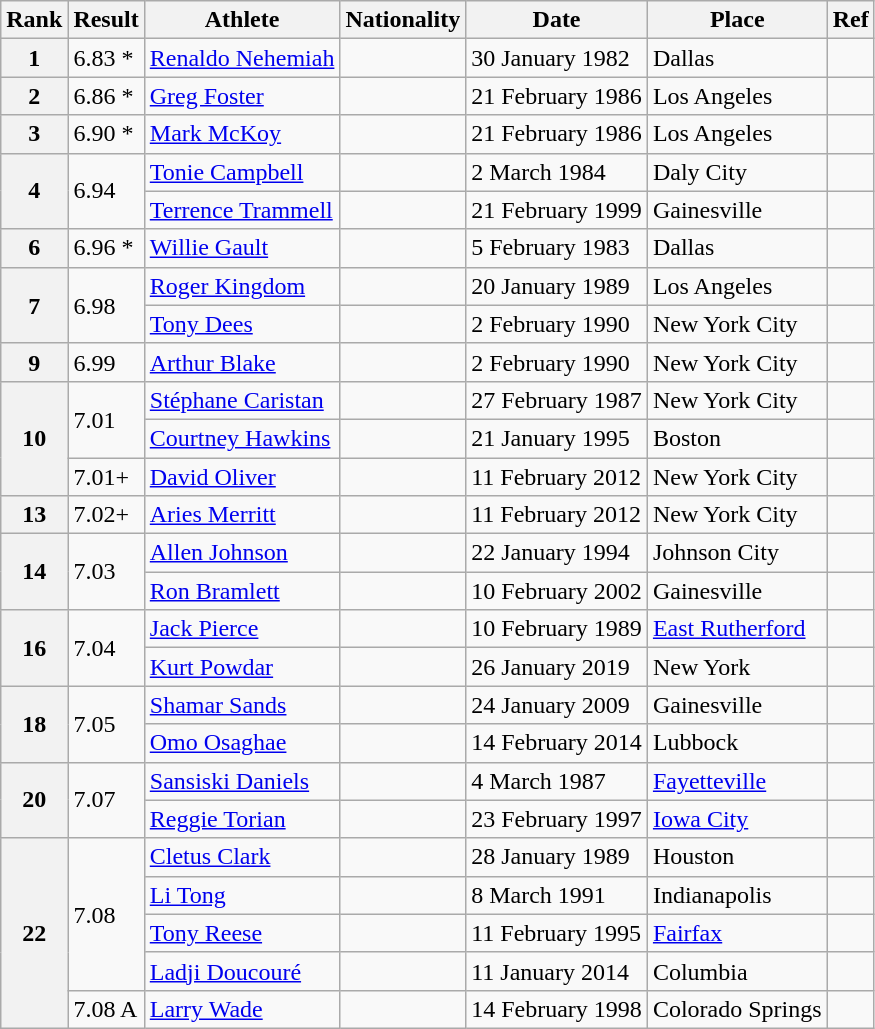<table class="wikitable">
<tr>
<th>Rank</th>
<th>Result</th>
<th>Athlete</th>
<th>Nationality</th>
<th>Date</th>
<th>Place</th>
<th>Ref</th>
</tr>
<tr>
<th>1</th>
<td>6.83 *</td>
<td><a href='#'>Renaldo Nehemiah</a></td>
<td></td>
<td>30 January 1982</td>
<td>Dallas</td>
<td></td>
</tr>
<tr>
<th>2</th>
<td>6.86 *</td>
<td><a href='#'>Greg Foster</a></td>
<td></td>
<td>21 February 1986</td>
<td>Los Angeles</td>
<td></td>
</tr>
<tr>
<th>3</th>
<td>6.90 *</td>
<td><a href='#'>Mark McKoy</a></td>
<td></td>
<td>21 February 1986</td>
<td>Los Angeles</td>
<td></td>
</tr>
<tr>
<th rowspan=2>4</th>
<td rowspan=2>6.94</td>
<td><a href='#'>Tonie Campbell</a></td>
<td></td>
<td>2 March 1984</td>
<td>Daly City</td>
<td></td>
</tr>
<tr>
<td><a href='#'>Terrence Trammell</a></td>
<td></td>
<td>21 February 1999</td>
<td>Gainesville</td>
<td></td>
</tr>
<tr>
<th>6</th>
<td>6.96 *</td>
<td><a href='#'>Willie Gault</a></td>
<td></td>
<td>5 February 1983</td>
<td>Dallas</td>
<td></td>
</tr>
<tr>
<th rowspan=2>7</th>
<td rowspan=2>6.98</td>
<td><a href='#'>Roger Kingdom</a></td>
<td></td>
<td>20 January 1989</td>
<td>Los Angeles</td>
<td></td>
</tr>
<tr>
<td><a href='#'>Tony Dees</a></td>
<td></td>
<td>2 February 1990</td>
<td>New York City</td>
<td></td>
</tr>
<tr>
<th>9</th>
<td>6.99</td>
<td><a href='#'>Arthur Blake</a></td>
<td></td>
<td>2 February 1990</td>
<td>New York City</td>
<td></td>
</tr>
<tr>
<th rowspan=3>10</th>
<td rowspan=2>7.01</td>
<td><a href='#'>Stéphane Caristan</a></td>
<td></td>
<td>27 February 1987</td>
<td>New York City</td>
<td></td>
</tr>
<tr>
<td><a href='#'>Courtney Hawkins</a></td>
<td></td>
<td>21 January 1995</td>
<td>Boston</td>
<td></td>
</tr>
<tr>
<td>7.01+</td>
<td><a href='#'>David Oliver</a></td>
<td></td>
<td>11 February 2012</td>
<td>New York City</td>
<td></td>
</tr>
<tr>
<th>13</th>
<td>7.02+</td>
<td><a href='#'>Aries Merritt</a></td>
<td></td>
<td>11 February 2012</td>
<td>New York City</td>
<td></td>
</tr>
<tr>
<th rowspan=2>14</th>
<td rowspan=2>7.03</td>
<td><a href='#'>Allen Johnson</a></td>
<td></td>
<td>22 January 1994</td>
<td>Johnson City</td>
<td></td>
</tr>
<tr>
<td><a href='#'>Ron Bramlett</a></td>
<td></td>
<td>10 February 2002</td>
<td>Gainesville</td>
<td></td>
</tr>
<tr>
<th rowspan=2>16</th>
<td rowspan=2>7.04</td>
<td><a href='#'>Jack Pierce</a></td>
<td></td>
<td>10 February 1989</td>
<td><a href='#'>East Rutherford</a></td>
<td></td>
</tr>
<tr>
<td><a href='#'>Kurt Powdar</a></td>
<td></td>
<td>26 January 2019</td>
<td>New York</td>
<td></td>
</tr>
<tr>
<th rowspan=2>18</th>
<td rowspan=2>7.05</td>
<td><a href='#'>Shamar Sands</a></td>
<td></td>
<td>24 January 2009</td>
<td>Gainesville</td>
<td></td>
</tr>
<tr>
<td><a href='#'>Omo Osaghae</a></td>
<td></td>
<td>14 February 2014</td>
<td>Lubbock</td>
<td></td>
</tr>
<tr>
<th rowspan=2>20</th>
<td rowspan=2>7.07</td>
<td><a href='#'>Sansiski Daniels</a></td>
<td></td>
<td>4 March 1987</td>
<td><a href='#'>Fayetteville</a></td>
<td></td>
</tr>
<tr>
<td><a href='#'>Reggie Torian</a></td>
<td></td>
<td>23 February 1997</td>
<td><a href='#'>Iowa City</a></td>
<td></td>
</tr>
<tr>
<th rowspan=5>22</th>
<td rowspan=4>7.08</td>
<td><a href='#'>Cletus Clark</a></td>
<td></td>
<td>28 January 1989</td>
<td>Houston</td>
<td></td>
</tr>
<tr>
<td><a href='#'>Li Tong</a></td>
<td></td>
<td>8 March 1991</td>
<td>Indianapolis</td>
<td></td>
</tr>
<tr>
<td><a href='#'>Tony Reese</a></td>
<td></td>
<td>11 February 1995</td>
<td><a href='#'>Fairfax</a></td>
<td></td>
</tr>
<tr>
<td><a href='#'>Ladji Doucouré</a></td>
<td></td>
<td>11 January 2014</td>
<td>Columbia</td>
<td></td>
</tr>
<tr>
<td>7.08 A</td>
<td><a href='#'>Larry Wade</a></td>
<td></td>
<td>14 February 1998</td>
<td>Colorado Springs</td>
<td></td>
</tr>
</table>
